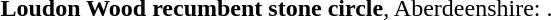<table border="0">
<tr>
<td></td>
<td><strong>Loudon Wood recumbent stone circle</strong>, Aberdeenshire: .</td>
</tr>
</table>
